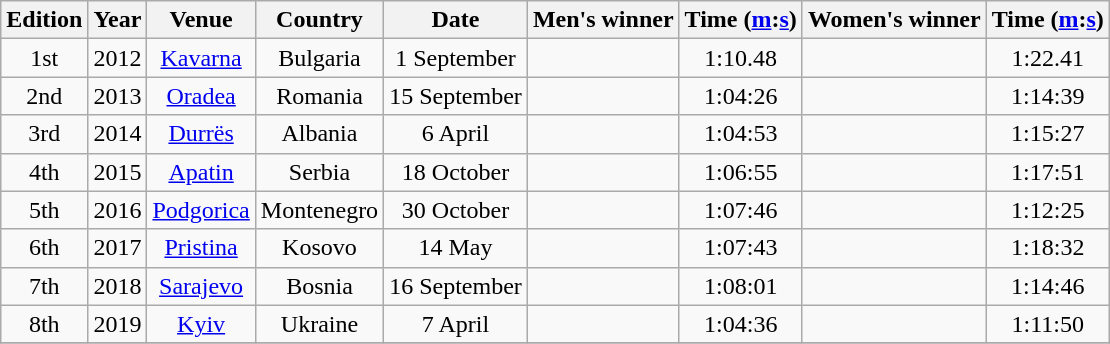<table class="wikitable" style="text-align:center">
<tr>
<th>Edition</th>
<th>Year</th>
<th>Venue</th>
<th>Country</th>
<th>Date</th>
<th>Men's winner</th>
<th>Time (<a href='#'>m</a>:<a href='#'>s</a>)</th>
<th>Women's winner</th>
<th>Time (<a href='#'>m</a>:<a href='#'>s</a>)</th>
</tr>
<tr>
<td>1st</td>
<td>2012</td>
<td><a href='#'>Kavarna</a></td>
<td>Bulgaria</td>
<td>1 September</td>
<td align=left></td>
<td>1:10.48</td>
<td align=left></td>
<td>1:22.41</td>
</tr>
<tr>
<td>2nd</td>
<td>2013</td>
<td><a href='#'>Oradea</a></td>
<td>Romania</td>
<td>15 September</td>
<td align=left></td>
<td>1:04:26</td>
<td align=left></td>
<td>1:14:39</td>
</tr>
<tr>
<td>3rd</td>
<td>2014</td>
<td><a href='#'>Durrës</a></td>
<td>Albania</td>
<td>6 April</td>
<td align=left></td>
<td>1:04:53</td>
<td align=left></td>
<td>1:15:27</td>
</tr>
<tr>
<td>4th</td>
<td>2015</td>
<td><a href='#'>Apatin</a></td>
<td>Serbia</td>
<td>18 October</td>
<td align=left></td>
<td>1:06:55</td>
<td align=left></td>
<td>1:17:51</td>
</tr>
<tr>
<td>5th</td>
<td>2016</td>
<td><a href='#'>Podgorica</a></td>
<td>Montenegro</td>
<td>30 October</td>
<td align=left></td>
<td>1:07:46</td>
<td align=left></td>
<td>1:12:25</td>
</tr>
<tr>
<td>6th</td>
<td>2017</td>
<td><a href='#'>Pristina</a></td>
<td>Kosovo</td>
<td>14 May</td>
<td align=left></td>
<td>1:07:43</td>
<td align=left></td>
<td>1:18:32</td>
</tr>
<tr>
<td>7th</td>
<td>2018</td>
<td><a href='#'>Sarajevo</a></td>
<td>Bosnia</td>
<td>16 September</td>
<td align=left></td>
<td>1:08:01</td>
<td align=left></td>
<td>1:14:46</td>
</tr>
<tr>
<td>8th</td>
<td>2019</td>
<td><a href='#'>Kyiv</a></td>
<td>Ukraine</td>
<td>7 April</td>
<td align=left></td>
<td>1:04:36</td>
<td align=left></td>
<td>1:11:50</td>
</tr>
<tr>
</tr>
</table>
